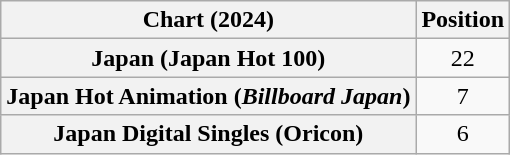<table class="wikitable sortable plainrowheaders" style="text-align:center">
<tr>
<th scope="col">Chart (2024)</th>
<th scope="col">Position</th>
</tr>
<tr>
<th scope="row">Japan (Japan Hot 100)</th>
<td>22</td>
</tr>
<tr>
<th scope="row">Japan Hot Animation (<em>Billboard Japan</em>)</th>
<td>7</td>
</tr>
<tr>
<th scope="row">Japan Digital Singles (Oricon)</th>
<td>6</td>
</tr>
</table>
